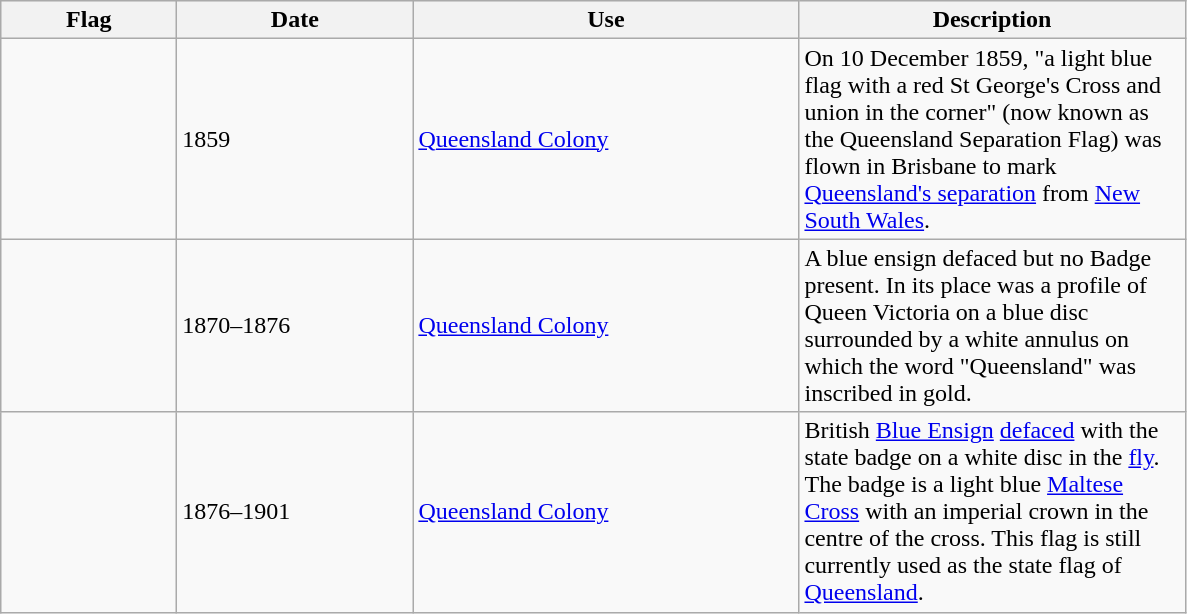<table class="wikitable">
<tr style="background:#efefef;">
<th style="width:110px;">Flag</th>
<th style="width:150px;">Date</th>
<th style="width:250px;">Use</th>
<th style="width:250px;">Description</th>
</tr>
<tr>
<td></td>
<td>1859</td>
<td><a href='#'>Queensland Colony</a></td>
<td>On 10 December 1859, "a light blue flag with a red St George's Cross and union in the corner" (now known as the Queensland Separation Flag) was flown in Brisbane to mark <a href='#'>Queensland's separation</a> from <a href='#'>New South Wales</a>.</td>
</tr>
<tr>
<td></td>
<td>1870–1876</td>
<td><a href='#'>Queensland Colony</a></td>
<td>A blue ensign defaced but no Badge present. In its place was a profile of Queen Victoria on a blue disc surrounded by a white annulus on which the word "Queensland" was inscribed in gold.</td>
</tr>
<tr>
<td></td>
<td>1876–1901</td>
<td><a href='#'>Queensland Colony</a></td>
<td>British <a href='#'>Blue Ensign</a> <a href='#'>defaced</a> with the state badge on a white disc in the <a href='#'>fly</a>. The badge is a light blue <a href='#'>Maltese Cross</a> with an imperial crown in the centre of the cross. This flag is still currently used as the state flag of <a href='#'>Queensland</a>.</td>
</tr>
</table>
